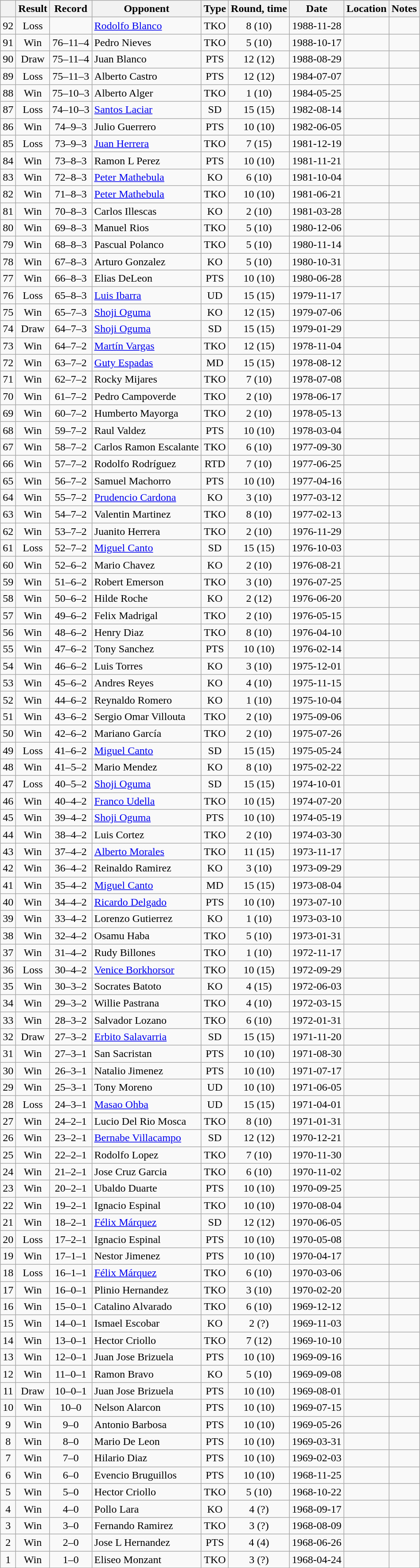<table class=wikitable style=text-align:center>
<tr>
<th></th>
<th>Result</th>
<th>Record</th>
<th>Opponent</th>
<th>Type</th>
<th>Round, time</th>
<th>Date</th>
<th>Location</th>
<th>Notes</th>
</tr>
<tr>
<td>92</td>
<td>Loss</td>
<td></td>
<td align=left><a href='#'>Rodolfo Blanco</a></td>
<td>TKO</td>
<td>8 (10)</td>
<td>1988-11-28</td>
<td align=left></td>
<td align=left></td>
</tr>
<tr>
<td>91</td>
<td>Win</td>
<td>76–11–4</td>
<td align=left>Pedro Nieves</td>
<td>TKO</td>
<td>5 (10)</td>
<td>1988-10-17</td>
<td align=left></td>
<td align=left></td>
</tr>
<tr>
<td>90</td>
<td>Draw</td>
<td>75–11–4</td>
<td align=left>Juan Blanco</td>
<td>PTS</td>
<td>12 (12)</td>
<td>1988-08-29</td>
<td align=left></td>
<td align=left></td>
</tr>
<tr>
<td>89</td>
<td>Loss</td>
<td>75–11–3</td>
<td align=left>Alberto Castro</td>
<td>PTS</td>
<td>12 (12)</td>
<td>1984-07-07</td>
<td align=left></td>
<td align=left></td>
</tr>
<tr>
<td>88</td>
<td>Win</td>
<td>75–10–3</td>
<td align=left>Alberto Alger</td>
<td>TKO</td>
<td>1 (10)</td>
<td>1984-05-25</td>
<td align=left></td>
<td align=left></td>
</tr>
<tr>
<td>87</td>
<td>Loss</td>
<td>74–10–3</td>
<td align=left><a href='#'>Santos Laciar</a></td>
<td>SD</td>
<td>15 (15)</td>
<td>1982-08-14</td>
<td align=left></td>
<td align=left></td>
</tr>
<tr>
<td>86</td>
<td>Win</td>
<td>74–9–3</td>
<td align=left>Julio Guerrero</td>
<td>PTS</td>
<td>10 (10)</td>
<td>1982-06-05</td>
<td align=left></td>
<td align=left></td>
</tr>
<tr>
<td>85</td>
<td>Loss</td>
<td>73–9–3</td>
<td align=left><a href='#'>Juan Herrera</a></td>
<td>TKO</td>
<td>7 (15)</td>
<td>1981-12-19</td>
<td align=left></td>
<td align=left></td>
</tr>
<tr>
<td>84</td>
<td>Win</td>
<td>73–8–3</td>
<td align=left>Ramon L Perez</td>
<td>PTS</td>
<td>10 (10)</td>
<td>1981-11-21</td>
<td align=left></td>
<td align=left></td>
</tr>
<tr>
<td>83</td>
<td>Win</td>
<td>72–8–3</td>
<td align=left><a href='#'>Peter Mathebula</a></td>
<td>KO</td>
<td>6 (10)</td>
<td>1981-10-04</td>
<td align=left></td>
<td align=left></td>
</tr>
<tr>
<td>82</td>
<td>Win</td>
<td>71–8–3</td>
<td align=left><a href='#'>Peter Mathebula</a></td>
<td>TKO</td>
<td>10 (10)</td>
<td>1981-06-21</td>
<td align=left></td>
<td align=left></td>
</tr>
<tr>
<td>81</td>
<td>Win</td>
<td>70–8–3</td>
<td align=left>Carlos Illescas</td>
<td>KO</td>
<td>2 (10)</td>
<td>1981-03-28</td>
<td align=left></td>
<td align=left></td>
</tr>
<tr>
<td>80</td>
<td>Win</td>
<td>69–8–3</td>
<td align=left>Manuel Rios</td>
<td>TKO</td>
<td>5 (10)</td>
<td>1980-12-06</td>
<td align=left></td>
<td align=left></td>
</tr>
<tr>
<td>79</td>
<td>Win</td>
<td>68–8–3</td>
<td align=left>Pascual Polanco</td>
<td>TKO</td>
<td>5 (10)</td>
<td>1980-11-14</td>
<td align=left></td>
<td align=left></td>
</tr>
<tr>
<td>78</td>
<td>Win</td>
<td>67–8–3</td>
<td align=left>Arturo Gonzalez</td>
<td>KO</td>
<td>5 (10)</td>
<td>1980-10-31</td>
<td align=left></td>
<td align=left></td>
</tr>
<tr>
<td>77</td>
<td>Win</td>
<td>66–8–3</td>
<td align=left>Elias DeLeon</td>
<td>PTS</td>
<td>10 (10)</td>
<td>1980-06-28</td>
<td align=left></td>
<td align=left></td>
</tr>
<tr>
<td>76</td>
<td>Loss</td>
<td>65–8–3</td>
<td align=left><a href='#'>Luis Ibarra</a></td>
<td>UD</td>
<td>15 (15)</td>
<td>1979-11-17</td>
<td align=left></td>
<td align=left></td>
</tr>
<tr>
<td>75</td>
<td>Win</td>
<td>65–7–3</td>
<td align=left><a href='#'>Shoji Oguma</a></td>
<td>KO</td>
<td>12 (15)</td>
<td>1979-07-06</td>
<td align=left></td>
<td align=left></td>
</tr>
<tr>
<td>74</td>
<td>Draw</td>
<td>64–7–3</td>
<td align=left><a href='#'>Shoji Oguma</a></td>
<td>SD</td>
<td>15 (15)</td>
<td>1979-01-29</td>
<td align=left></td>
<td align=left></td>
</tr>
<tr>
<td>73</td>
<td>Win</td>
<td>64–7–2</td>
<td align=left><a href='#'>Martín Vargas</a></td>
<td>TKO</td>
<td>12 (15)</td>
<td>1978-11-04</td>
<td align=left></td>
<td align=left></td>
</tr>
<tr>
<td>72</td>
<td>Win</td>
<td>63–7–2</td>
<td align=left><a href='#'>Guty Espadas</a></td>
<td>MD</td>
<td>15 (15)</td>
<td>1978-08-12</td>
<td align=left></td>
<td align=left></td>
</tr>
<tr>
<td>71</td>
<td>Win</td>
<td>62–7–2</td>
<td align=left>Rocky Mijares</td>
<td>TKO</td>
<td>7 (10)</td>
<td>1978-07-08</td>
<td align=left></td>
<td align=left></td>
</tr>
<tr>
<td>70</td>
<td>Win</td>
<td>61–7–2</td>
<td align=left>Pedro Campoverde</td>
<td>TKO</td>
<td>2 (10)</td>
<td>1978-06-17</td>
<td align=left></td>
<td align=left></td>
</tr>
<tr>
<td>69</td>
<td>Win</td>
<td>60–7–2</td>
<td align=left>Humberto Mayorga</td>
<td>TKO</td>
<td>2 (10)</td>
<td>1978-05-13</td>
<td align=left></td>
<td align=left></td>
</tr>
<tr>
<td>68</td>
<td>Win</td>
<td>59–7–2</td>
<td align=left>Raul Valdez</td>
<td>PTS</td>
<td>10 (10)</td>
<td>1978-03-04</td>
<td align=left></td>
<td align=left></td>
</tr>
<tr>
<td>67</td>
<td>Win</td>
<td>58–7–2</td>
<td align=left>Carlos Ramon Escalante</td>
<td>TKO</td>
<td>6 (10)</td>
<td>1977-09-30</td>
<td align=left></td>
<td align=left></td>
</tr>
<tr>
<td>66</td>
<td>Win</td>
<td>57–7–2</td>
<td align=left>Rodolfo Rodríguez</td>
<td>RTD</td>
<td>7 (10)</td>
<td>1977-06-25</td>
<td align=left></td>
<td align=left></td>
</tr>
<tr>
<td>65</td>
<td>Win</td>
<td>56–7–2</td>
<td align=left>Samuel Machorro</td>
<td>PTS</td>
<td>10 (10)</td>
<td>1977-04-16</td>
<td align=left></td>
<td align=left></td>
</tr>
<tr>
<td>64</td>
<td>Win</td>
<td>55–7–2</td>
<td align=left><a href='#'>Prudencio Cardona</a></td>
<td>KO</td>
<td>3 (10)</td>
<td>1977-03-12</td>
<td align=left></td>
<td align=left></td>
</tr>
<tr>
<td>63</td>
<td>Win</td>
<td>54–7–2</td>
<td align=left>Valentin Martinez</td>
<td>TKO</td>
<td>8 (10)</td>
<td>1977-02-13</td>
<td align=left></td>
<td align=left></td>
</tr>
<tr>
<td>62</td>
<td>Win</td>
<td>53–7–2</td>
<td align=left>Juanito Herrera</td>
<td>TKO</td>
<td>2 (10)</td>
<td>1976-11-29</td>
<td align=left></td>
<td align=left></td>
</tr>
<tr>
<td>61</td>
<td>Loss</td>
<td>52–7–2</td>
<td align=left><a href='#'>Miguel Canto</a></td>
<td>SD</td>
<td>15 (15)</td>
<td>1976-10-03</td>
<td align=left></td>
<td align=left></td>
</tr>
<tr>
<td>60</td>
<td>Win</td>
<td>52–6–2</td>
<td align=left>Mario Chavez</td>
<td>KO</td>
<td>2 (10)</td>
<td>1976-08-21</td>
<td align=left></td>
<td align=left></td>
</tr>
<tr>
<td>59</td>
<td>Win</td>
<td>51–6–2</td>
<td align=left>Robert Emerson</td>
<td>TKO</td>
<td>3 (10)</td>
<td>1976-07-25</td>
<td align=left></td>
<td align=left></td>
</tr>
<tr>
<td>58</td>
<td>Win</td>
<td>50–6–2</td>
<td align=left>Hilde Roche</td>
<td>KO</td>
<td>2 (12)</td>
<td>1976-06-20</td>
<td align=left></td>
<td align=left></td>
</tr>
<tr>
<td>57</td>
<td>Win</td>
<td>49–6–2</td>
<td align=left>Felix Madrigal</td>
<td>TKO</td>
<td>2 (10)</td>
<td>1976-05-15</td>
<td align=left></td>
<td align=left></td>
</tr>
<tr>
<td>56</td>
<td>Win</td>
<td>48–6–2</td>
<td align=left>Henry Diaz</td>
<td>TKO</td>
<td>8 (10)</td>
<td>1976-04-10</td>
<td align=left></td>
<td align=left></td>
</tr>
<tr>
<td>55</td>
<td>Win</td>
<td>47–6–2</td>
<td align=left>Tony Sanchez</td>
<td>PTS</td>
<td>10 (10)</td>
<td>1976-02-14</td>
<td align=left></td>
<td align=left></td>
</tr>
<tr>
<td>54</td>
<td>Win</td>
<td>46–6–2</td>
<td align=left>Luis Torres</td>
<td>KO</td>
<td>3 (10)</td>
<td>1975-12-01</td>
<td align=left></td>
<td align=left></td>
</tr>
<tr>
<td>53</td>
<td>Win</td>
<td>45–6–2</td>
<td align=left>Andres Reyes</td>
<td>KO</td>
<td>4 (10)</td>
<td>1975-11-15</td>
<td align=left></td>
<td align=left></td>
</tr>
<tr>
<td>52</td>
<td>Win</td>
<td>44–6–2</td>
<td align=left>Reynaldo Romero</td>
<td>KO</td>
<td>1 (10)</td>
<td>1975-10-04</td>
<td align=left></td>
<td align=left></td>
</tr>
<tr>
<td>51</td>
<td>Win</td>
<td>43–6–2</td>
<td align=left>Sergio Omar Villouta</td>
<td>TKO</td>
<td>2 (10)</td>
<td>1975-09-06</td>
<td align=left></td>
<td align=left></td>
</tr>
<tr>
<td>50</td>
<td>Win</td>
<td>42–6–2</td>
<td align=left>Mariano García</td>
<td>TKO</td>
<td>2 (10)</td>
<td>1975-07-26</td>
<td align=left></td>
<td align=left></td>
</tr>
<tr>
<td>49</td>
<td>Loss</td>
<td>41–6–2</td>
<td align=left><a href='#'>Miguel Canto</a></td>
<td>SD</td>
<td>15 (15)</td>
<td>1975-05-24</td>
<td align=left></td>
<td align=left></td>
</tr>
<tr>
<td>48</td>
<td>Win</td>
<td>41–5–2</td>
<td align=left>Mario Mendez</td>
<td>KO</td>
<td>8 (10)</td>
<td>1975-02-22</td>
<td align=left></td>
<td align=left></td>
</tr>
<tr>
<td>47</td>
<td>Loss</td>
<td>40–5–2</td>
<td align=left><a href='#'>Shoji Oguma</a></td>
<td>SD</td>
<td>15 (15)</td>
<td>1974-10-01</td>
<td align=left></td>
<td align=left></td>
</tr>
<tr>
<td>46</td>
<td>Win</td>
<td>40–4–2</td>
<td align=left><a href='#'>Franco Udella</a></td>
<td>TKO</td>
<td>10 (15)</td>
<td>1974-07-20</td>
<td align=left></td>
<td align=left></td>
</tr>
<tr>
<td>45</td>
<td>Win</td>
<td>39–4–2</td>
<td align=left><a href='#'>Shoji Oguma</a></td>
<td>PTS</td>
<td>10 (10)</td>
<td>1974-05-19</td>
<td align=left></td>
<td align=left></td>
</tr>
<tr>
<td>44</td>
<td>Win</td>
<td>38–4–2</td>
<td align=left>Luis Cortez</td>
<td>TKO</td>
<td>2 (10)</td>
<td>1974-03-30</td>
<td align=left></td>
<td align=left></td>
</tr>
<tr>
<td>43</td>
<td>Win</td>
<td>37–4–2</td>
<td align=left><a href='#'>Alberto Morales</a></td>
<td>TKO</td>
<td>11 (15)</td>
<td>1973-11-17</td>
<td align=left></td>
<td align=left></td>
</tr>
<tr>
<td>42</td>
<td>Win</td>
<td>36–4–2</td>
<td align=left>Reinaldo Ramirez</td>
<td>KO</td>
<td>3 (10)</td>
<td>1973-09-29</td>
<td align=left></td>
<td align=left></td>
</tr>
<tr>
<td>41</td>
<td>Win</td>
<td>35–4–2</td>
<td align=left><a href='#'>Miguel Canto</a></td>
<td>MD</td>
<td>15 (15)</td>
<td>1973-08-04</td>
<td align=left></td>
<td align=left></td>
</tr>
<tr>
<td>40</td>
<td>Win</td>
<td>34–4–2</td>
<td align=left><a href='#'>Ricardo Delgado</a></td>
<td>PTS</td>
<td>10 (10)</td>
<td>1973-07-10</td>
<td align=left></td>
<td align=left></td>
</tr>
<tr>
<td>39</td>
<td>Win</td>
<td>33–4–2</td>
<td align=left>Lorenzo Gutierrez</td>
<td>KO</td>
<td>1 (10)</td>
<td>1973-03-10</td>
<td align=left></td>
<td align=left></td>
</tr>
<tr>
<td>38</td>
<td>Win</td>
<td>32–4–2</td>
<td align=left>Osamu Haba</td>
<td>TKO</td>
<td>5 (10)</td>
<td>1973-01-31</td>
<td align=left></td>
<td align=left></td>
</tr>
<tr>
<td>37</td>
<td>Win</td>
<td>31–4–2</td>
<td align=left>Rudy Billones</td>
<td>TKO</td>
<td>1 (10)</td>
<td>1972-11-17</td>
<td align=left></td>
<td align=left></td>
</tr>
<tr>
<td>36</td>
<td>Loss</td>
<td>30–4–2</td>
<td align=left><a href='#'>Venice Borkhorsor</a></td>
<td>TKO</td>
<td>10 (15)</td>
<td>1972-09-29</td>
<td align=left></td>
<td align=left></td>
</tr>
<tr>
<td>35</td>
<td>Win</td>
<td>30–3–2</td>
<td align=left>Socrates Batoto</td>
<td>KO</td>
<td>4 (15)</td>
<td>1972-06-03</td>
<td align=left></td>
<td align=left></td>
</tr>
<tr>
<td>34</td>
<td>Win</td>
<td>29–3–2</td>
<td align=left>Willie Pastrana</td>
<td>TKO</td>
<td>4 (10)</td>
<td>1972-03-15</td>
<td align=left></td>
<td align=left></td>
</tr>
<tr>
<td>33</td>
<td>Win</td>
<td>28–3–2</td>
<td align=left>Salvador Lozano</td>
<td>TKO</td>
<td>6 (10)</td>
<td>1972-01-31</td>
<td align=left></td>
<td align=left></td>
</tr>
<tr>
<td>32</td>
<td>Draw</td>
<td>27–3–2</td>
<td align=left><a href='#'>Erbito Salavarria</a></td>
<td>SD</td>
<td>15 (15)</td>
<td>1971-11-20</td>
<td align=left></td>
<td align=left></td>
</tr>
<tr>
<td>31</td>
<td>Win</td>
<td>27–3–1</td>
<td align=left>San Sacristan</td>
<td>PTS</td>
<td>10 (10)</td>
<td>1971-08-30</td>
<td align=left></td>
<td align=left></td>
</tr>
<tr>
<td>30</td>
<td>Win</td>
<td>26–3–1</td>
<td align=left>Natalio Jimenez</td>
<td>PTS</td>
<td>10 (10)</td>
<td>1971-07-17</td>
<td align=left></td>
<td align=left></td>
</tr>
<tr>
<td>29</td>
<td>Win</td>
<td>25–3–1</td>
<td align=left>Tony Moreno</td>
<td>UD</td>
<td>10 (10)</td>
<td>1971-06-05</td>
<td align=left></td>
<td align=left></td>
</tr>
<tr>
<td>28</td>
<td>Loss</td>
<td>24–3–1</td>
<td align=left><a href='#'>Masao Ohba</a></td>
<td>UD</td>
<td>15 (15)</td>
<td>1971-04-01</td>
<td align=left></td>
<td align=left></td>
</tr>
<tr>
<td>27</td>
<td>Win</td>
<td>24–2–1</td>
<td align=left>Lucio Del Rio Mosca</td>
<td>TKO</td>
<td>8 (10)</td>
<td>1971-01-31</td>
<td align=left></td>
<td align=left></td>
</tr>
<tr>
<td>26</td>
<td>Win</td>
<td>23–2–1</td>
<td align=left><a href='#'>Bernabe Villacampo</a></td>
<td>SD</td>
<td>12 (12)</td>
<td>1970-12-21</td>
<td align=left></td>
<td align=left></td>
</tr>
<tr>
<td>25</td>
<td>Win</td>
<td>22–2–1</td>
<td align=left>Rodolfo Lopez</td>
<td>TKO</td>
<td>7 (10)</td>
<td>1970-11-30</td>
<td align=left></td>
<td align=left></td>
</tr>
<tr>
<td>24</td>
<td>Win</td>
<td>21–2–1</td>
<td align=left>Jose Cruz Garcia</td>
<td>TKO</td>
<td>6 (10)</td>
<td>1970-11-02</td>
<td align=left></td>
<td align=left></td>
</tr>
<tr>
<td>23</td>
<td>Win</td>
<td>20–2–1</td>
<td align=left>Ubaldo Duarte</td>
<td>PTS</td>
<td>10 (10)</td>
<td>1970-09-25</td>
<td align=left></td>
<td align=left></td>
</tr>
<tr>
<td>22</td>
<td>Win</td>
<td>19–2–1</td>
<td align=left>Ignacio Espinal</td>
<td>TKO</td>
<td>10 (10)</td>
<td>1970-08-04</td>
<td align=left></td>
<td align=left></td>
</tr>
<tr>
<td>21</td>
<td>Win</td>
<td>18–2–1</td>
<td align=left><a href='#'>Félix Márquez</a></td>
<td>SD</td>
<td>12 (12)</td>
<td>1970-06-05</td>
<td align=left></td>
<td align=left></td>
</tr>
<tr>
<td>20</td>
<td>Loss</td>
<td>17–2–1</td>
<td align=left>Ignacio Espinal</td>
<td>PTS</td>
<td>10 (10)</td>
<td>1970-05-08</td>
<td align=left></td>
<td align=left></td>
</tr>
<tr>
<td>19</td>
<td>Win</td>
<td>17–1–1</td>
<td align=left>Nestor Jimenez</td>
<td>PTS</td>
<td>10 (10)</td>
<td>1970-04-17</td>
<td align=left></td>
<td align=left></td>
</tr>
<tr>
<td>18</td>
<td>Loss</td>
<td>16–1–1</td>
<td align=left><a href='#'>Félix Márquez</a></td>
<td>TKO</td>
<td>6 (10)</td>
<td>1970-03-06</td>
<td align=left></td>
<td align=left></td>
</tr>
<tr>
<td>17</td>
<td>Win</td>
<td>16–0–1</td>
<td align=left>Plinio Hernandez</td>
<td>TKO</td>
<td>3 (10)</td>
<td>1970-02-20</td>
<td align=left></td>
<td align=left></td>
</tr>
<tr>
<td>16</td>
<td>Win</td>
<td>15–0–1</td>
<td align=left>Catalino Alvarado</td>
<td>TKO</td>
<td>6 (10)</td>
<td>1969-12-12</td>
<td align=left></td>
<td align=left></td>
</tr>
<tr>
<td>15</td>
<td>Win</td>
<td>14–0–1</td>
<td align=left>Ismael Escobar</td>
<td>KO</td>
<td>2 (?)</td>
<td>1969-11-03</td>
<td align=left></td>
<td align=left></td>
</tr>
<tr>
<td>14</td>
<td>Win</td>
<td>13–0–1</td>
<td align=left>Hector Criollo</td>
<td>TKO</td>
<td>7 (12)</td>
<td>1969-10-10</td>
<td align=left></td>
<td align=left></td>
</tr>
<tr>
<td>13</td>
<td>Win</td>
<td>12–0–1</td>
<td align=left>Juan Jose Brizuela</td>
<td>PTS</td>
<td>10 (10)</td>
<td>1969-09-16</td>
<td align=left></td>
<td align=left></td>
</tr>
<tr>
<td>12</td>
<td>Win</td>
<td>11–0–1</td>
<td align=left>Ramon Bravo</td>
<td>KO</td>
<td>5 (10)</td>
<td>1969-09-08</td>
<td align=left></td>
<td align=left></td>
</tr>
<tr>
<td>11</td>
<td>Draw</td>
<td>10–0–1</td>
<td align=left>Juan Jose Brizuela</td>
<td>PTS</td>
<td>10 (10)</td>
<td>1969-08-01</td>
<td align=left></td>
<td align=left></td>
</tr>
<tr>
<td>10</td>
<td>Win</td>
<td>10–0</td>
<td align=left>Nelson Alarcon</td>
<td>PTS</td>
<td>10 (10)</td>
<td>1969-07-15</td>
<td align=left></td>
<td align=left></td>
</tr>
<tr>
<td>9</td>
<td>Win</td>
<td>9–0</td>
<td align=left>Antonio Barbosa</td>
<td>PTS</td>
<td>10 (10)</td>
<td>1969-05-26</td>
<td align=left></td>
<td align=left></td>
</tr>
<tr>
<td>8</td>
<td>Win</td>
<td>8–0</td>
<td align=left>Mario De Leon</td>
<td>PTS</td>
<td>10 (10)</td>
<td>1969-03-31</td>
<td align=left></td>
<td align=left></td>
</tr>
<tr>
<td>7</td>
<td>Win</td>
<td>7–0</td>
<td align=left>Hilario Diaz</td>
<td>PTS</td>
<td>10 (10)</td>
<td>1969-02-03</td>
<td align=left></td>
<td align=left></td>
</tr>
<tr>
<td>6</td>
<td>Win</td>
<td>6–0</td>
<td align=left>Evencio Bruguillos</td>
<td>PTS</td>
<td>10 (10)</td>
<td>1968-11-25</td>
<td align=left></td>
<td align=left></td>
</tr>
<tr>
<td>5</td>
<td>Win</td>
<td>5–0</td>
<td align=left>Hector Criollo</td>
<td>TKO</td>
<td>5 (10)</td>
<td>1968-10-22</td>
<td align=left></td>
<td align=left></td>
</tr>
<tr>
<td>4</td>
<td>Win</td>
<td>4–0</td>
<td align=left>Pollo Lara</td>
<td>KO</td>
<td>4 (?)</td>
<td>1968-09-17</td>
<td align=left></td>
<td align=left></td>
</tr>
<tr>
<td>3</td>
<td>Win</td>
<td>3–0</td>
<td align=left>Fernando Ramirez</td>
<td>TKO</td>
<td>3 (?)</td>
<td>1968-08-09</td>
<td align=left></td>
<td align=left></td>
</tr>
<tr>
<td>2</td>
<td>Win</td>
<td>2–0</td>
<td align=left>Jose L Hernandez</td>
<td>PTS</td>
<td>4 (4)</td>
<td>1968-06-26</td>
<td align=left></td>
<td align=left></td>
</tr>
<tr>
<td>1</td>
<td>Win</td>
<td>1–0</td>
<td align=left>Eliseo Monzant</td>
<td>TKO</td>
<td>3 (?)</td>
<td>1968-04-24</td>
<td align=left></td>
<td align=left></td>
</tr>
</table>
